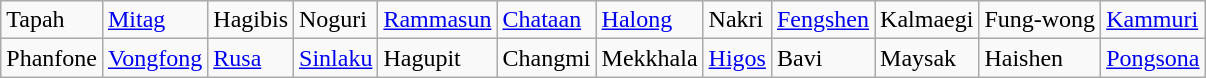<table class="wikitable">
<tr>
<td>Tapah</td>
<td><a href='#'>Mitag</a></td>
<td>Hagibis</td>
<td>Noguri</td>
<td><a href='#'>Rammasun</a></td>
<td><a href='#'>Chataan</a></td>
<td><a href='#'>Halong</a></td>
<td>Nakri</td>
<td><a href='#'>Fengshen</a></td>
<td>Kalmaegi</td>
<td>Fung-wong</td>
<td><a href='#'>Kammuri</a></td>
</tr>
<tr>
<td>Phanfone</td>
<td><a href='#'>Vongfong</a></td>
<td><a href='#'>Rusa</a></td>
<td><a href='#'>Sinlaku</a></td>
<td>Hagupit</td>
<td>Changmi</td>
<td>Mekkhala</td>
<td><a href='#'>Higos</a></td>
<td>Bavi</td>
<td>Maysak</td>
<td>Haishen</td>
<td><a href='#'>Pongsona</a></td>
</tr>
</table>
